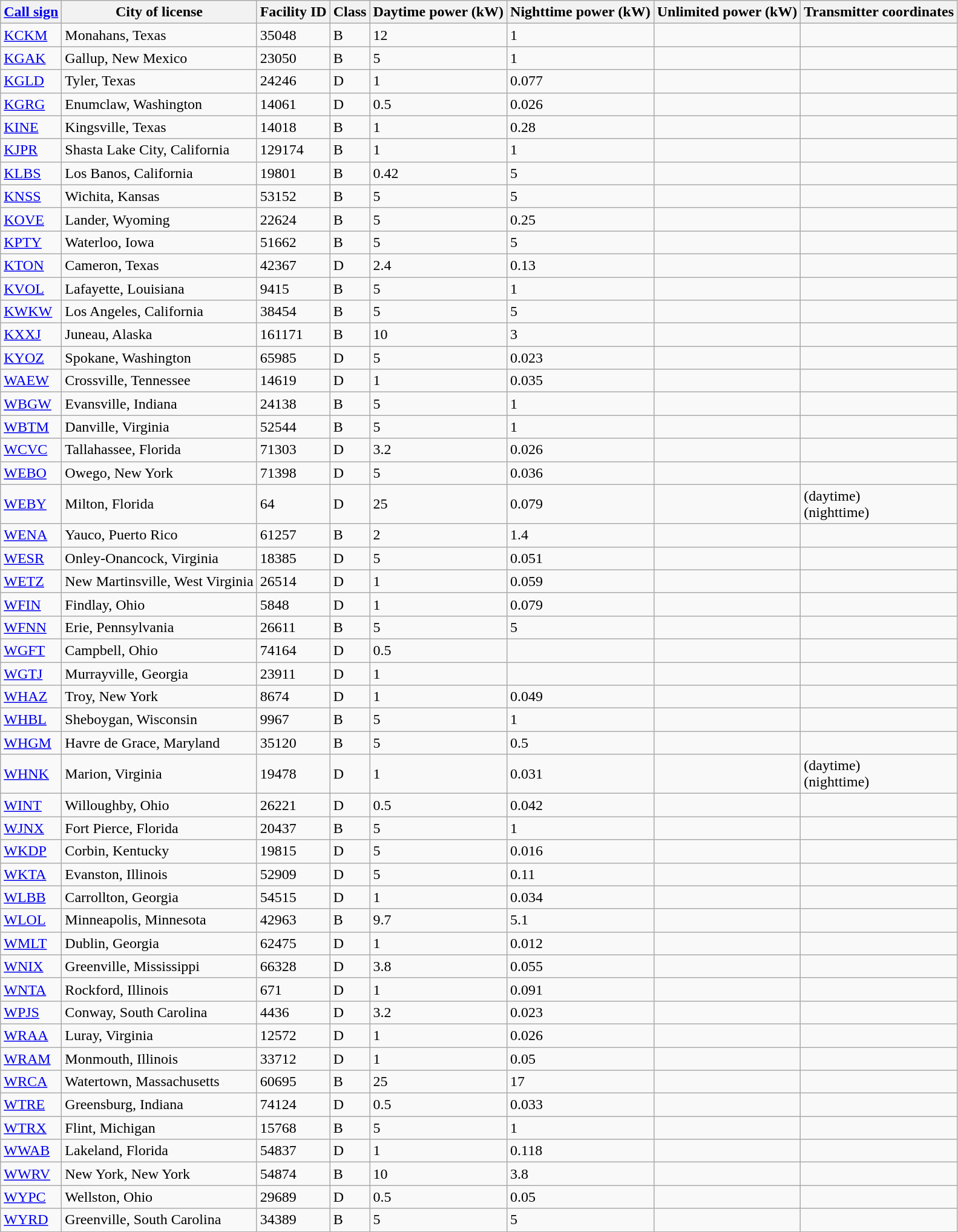<table class="wikitable sortable">
<tr>
<th><a href='#'>Call sign</a></th>
<th>City of license</th>
<th>Facility ID</th>
<th>Class</th>
<th>Daytime power (kW)</th>
<th>Nighttime power (kW)</th>
<th>Unlimited power (kW)</th>
<th>Transmitter coordinates</th>
</tr>
<tr>
<td><a href='#'>KCKM</a></td>
<td>Monahans, Texas</td>
<td>35048</td>
<td>B</td>
<td>12</td>
<td>1</td>
<td></td>
<td></td>
</tr>
<tr>
<td><a href='#'>KGAK</a></td>
<td>Gallup, New Mexico</td>
<td>23050</td>
<td>B</td>
<td>5</td>
<td>1</td>
<td></td>
<td></td>
</tr>
<tr>
<td><a href='#'>KGLD</a></td>
<td>Tyler, Texas</td>
<td>24246</td>
<td>D</td>
<td>1</td>
<td>0.077</td>
<td></td>
<td></td>
</tr>
<tr>
<td><a href='#'>KGRG</a></td>
<td>Enumclaw, Washington</td>
<td>14061</td>
<td>D</td>
<td>0.5</td>
<td>0.026</td>
<td></td>
<td></td>
</tr>
<tr>
<td><a href='#'>KINE</a></td>
<td>Kingsville, Texas</td>
<td>14018</td>
<td>B</td>
<td>1</td>
<td>0.28</td>
<td></td>
<td></td>
</tr>
<tr>
<td><a href='#'>KJPR</a></td>
<td>Shasta Lake City, California</td>
<td>129174</td>
<td>B</td>
<td>1</td>
<td>1</td>
<td></td>
<td></td>
</tr>
<tr>
<td><a href='#'>KLBS</a></td>
<td>Los Banos, California</td>
<td>19801</td>
<td>B</td>
<td>0.42</td>
<td>5</td>
<td></td>
<td></td>
</tr>
<tr>
<td><a href='#'>KNSS</a></td>
<td>Wichita, Kansas</td>
<td>53152</td>
<td>B</td>
<td>5</td>
<td>5</td>
<td></td>
<td></td>
</tr>
<tr>
<td><a href='#'>KOVE</a></td>
<td>Lander, Wyoming</td>
<td>22624</td>
<td>B</td>
<td>5</td>
<td>0.25</td>
<td></td>
<td></td>
</tr>
<tr>
<td><a href='#'>KPTY</a></td>
<td>Waterloo, Iowa</td>
<td>51662</td>
<td>B</td>
<td>5</td>
<td>5</td>
<td></td>
<td></td>
</tr>
<tr>
<td><a href='#'>KTON</a></td>
<td>Cameron, Texas</td>
<td>42367</td>
<td>D</td>
<td>2.4</td>
<td>0.13</td>
<td></td>
<td></td>
</tr>
<tr>
<td><a href='#'>KVOL</a></td>
<td>Lafayette, Louisiana</td>
<td>9415</td>
<td>B</td>
<td>5</td>
<td>1</td>
<td></td>
<td></td>
</tr>
<tr>
<td><a href='#'>KWKW</a></td>
<td>Los Angeles, California</td>
<td>38454</td>
<td>B</td>
<td>5</td>
<td>5</td>
<td></td>
<td></td>
</tr>
<tr>
<td><a href='#'>KXXJ</a></td>
<td>Juneau, Alaska</td>
<td>161171</td>
<td>B</td>
<td>10</td>
<td>3</td>
<td></td>
<td></td>
</tr>
<tr>
<td><a href='#'>KYOZ</a></td>
<td>Spokane, Washington</td>
<td>65985</td>
<td>D</td>
<td>5</td>
<td>0.023</td>
<td></td>
<td></td>
</tr>
<tr>
<td><a href='#'>WAEW</a></td>
<td>Crossville, Tennessee</td>
<td>14619</td>
<td>D</td>
<td>1</td>
<td>0.035</td>
<td></td>
<td></td>
</tr>
<tr>
<td><a href='#'>WBGW</a></td>
<td>Evansville, Indiana</td>
<td>24138</td>
<td>B</td>
<td>5</td>
<td>1</td>
<td></td>
<td></td>
</tr>
<tr>
<td><a href='#'>WBTM</a></td>
<td>Danville, Virginia</td>
<td>52544</td>
<td>B</td>
<td>5</td>
<td>1</td>
<td></td>
<td></td>
</tr>
<tr>
<td><a href='#'>WCVC</a></td>
<td>Tallahassee, Florida</td>
<td>71303</td>
<td>D</td>
<td>3.2</td>
<td>0.026</td>
<td></td>
<td></td>
</tr>
<tr>
<td><a href='#'>WEBO</a></td>
<td>Owego, New York</td>
<td>71398</td>
<td>D</td>
<td>5</td>
<td>0.036</td>
<td></td>
<td></td>
</tr>
<tr>
<td><a href='#'>WEBY</a></td>
<td>Milton, Florida</td>
<td>64</td>
<td>D</td>
<td>25</td>
<td>0.079</td>
<td></td>
<td> (daytime)<br> (nighttime)</td>
</tr>
<tr>
<td><a href='#'>WENA</a></td>
<td>Yauco, Puerto Rico</td>
<td>61257</td>
<td>B</td>
<td>2</td>
<td>1.4</td>
<td></td>
<td></td>
</tr>
<tr>
<td><a href='#'>WESR</a></td>
<td>Onley-Onancock, Virginia</td>
<td>18385</td>
<td>D</td>
<td>5</td>
<td>0.051</td>
<td></td>
<td></td>
</tr>
<tr>
<td><a href='#'>WETZ</a></td>
<td>New Martinsville, West Virginia</td>
<td>26514</td>
<td>D</td>
<td>1</td>
<td>0.059</td>
<td></td>
<td></td>
</tr>
<tr>
<td><a href='#'>WFIN</a></td>
<td>Findlay, Ohio</td>
<td>5848</td>
<td>D</td>
<td>1</td>
<td>0.079</td>
<td></td>
<td></td>
</tr>
<tr>
<td><a href='#'>WFNN</a></td>
<td>Erie, Pennsylvania</td>
<td>26611</td>
<td>B</td>
<td>5</td>
<td>5</td>
<td></td>
<td></td>
</tr>
<tr>
<td><a href='#'>WGFT</a></td>
<td>Campbell, Ohio</td>
<td>74164</td>
<td>D</td>
<td>0.5</td>
<td></td>
<td></td>
<td></td>
</tr>
<tr>
<td><a href='#'>WGTJ</a></td>
<td>Murrayville, Georgia</td>
<td>23911</td>
<td>D</td>
<td>1</td>
<td></td>
<td></td>
<td></td>
</tr>
<tr>
<td><a href='#'>WHAZ</a></td>
<td>Troy, New York</td>
<td>8674</td>
<td>D</td>
<td>1</td>
<td>0.049</td>
<td></td>
<td></td>
</tr>
<tr>
<td><a href='#'>WHBL</a></td>
<td>Sheboygan, Wisconsin</td>
<td>9967</td>
<td>B</td>
<td>5</td>
<td>1</td>
<td></td>
<td></td>
</tr>
<tr>
<td><a href='#'>WHGM</a></td>
<td>Havre de Grace, Maryland</td>
<td>35120</td>
<td>B</td>
<td>5</td>
<td>0.5</td>
<td></td>
<td></td>
</tr>
<tr>
<td><a href='#'>WHNK</a></td>
<td>Marion, Virginia</td>
<td>19478</td>
<td>D</td>
<td>1</td>
<td>0.031</td>
<td></td>
<td> (daytime)<br> (nighttime)</td>
</tr>
<tr>
<td><a href='#'>WINT</a></td>
<td>Willoughby, Ohio</td>
<td>26221</td>
<td>D</td>
<td>0.5</td>
<td>0.042</td>
<td></td>
<td></td>
</tr>
<tr>
<td><a href='#'>WJNX</a></td>
<td>Fort Pierce, Florida</td>
<td>20437</td>
<td>B</td>
<td>5</td>
<td>1</td>
<td></td>
<td></td>
</tr>
<tr>
<td><a href='#'>WKDP</a></td>
<td>Corbin, Kentucky</td>
<td>19815</td>
<td>D</td>
<td>5</td>
<td>0.016</td>
<td></td>
<td></td>
</tr>
<tr>
<td><a href='#'>WKTA</a></td>
<td>Evanston, Illinois</td>
<td>52909</td>
<td>D</td>
<td>5</td>
<td>0.11</td>
<td></td>
<td></td>
</tr>
<tr>
<td><a href='#'>WLBB</a></td>
<td>Carrollton, Georgia</td>
<td>54515</td>
<td>D</td>
<td>1</td>
<td>0.034</td>
<td></td>
<td></td>
</tr>
<tr>
<td><a href='#'>WLOL</a></td>
<td>Minneapolis, Minnesota</td>
<td>42963</td>
<td>B</td>
<td>9.7</td>
<td>5.1</td>
<td></td>
<td></td>
</tr>
<tr>
<td><a href='#'>WMLT</a></td>
<td>Dublin, Georgia</td>
<td>62475</td>
<td>D</td>
<td>1</td>
<td>0.012</td>
<td></td>
<td></td>
</tr>
<tr>
<td><a href='#'>WNIX</a></td>
<td>Greenville, Mississippi</td>
<td>66328</td>
<td>D</td>
<td>3.8</td>
<td>0.055</td>
<td></td>
<td></td>
</tr>
<tr>
<td><a href='#'>WNTA</a></td>
<td>Rockford, Illinois</td>
<td>671</td>
<td>D</td>
<td>1</td>
<td>0.091</td>
<td></td>
<td></td>
</tr>
<tr>
<td><a href='#'>WPJS</a></td>
<td>Conway, South Carolina</td>
<td>4436</td>
<td>D</td>
<td>3.2</td>
<td>0.023</td>
<td></td>
<td></td>
</tr>
<tr>
<td><a href='#'>WRAA</a></td>
<td>Luray, Virginia</td>
<td>12572</td>
<td>D</td>
<td>1</td>
<td>0.026</td>
<td></td>
<td></td>
</tr>
<tr>
<td><a href='#'>WRAM</a></td>
<td>Monmouth, Illinois</td>
<td>33712</td>
<td>D</td>
<td>1</td>
<td>0.05</td>
<td></td>
<td></td>
</tr>
<tr>
<td><a href='#'>WRCA</a></td>
<td>Watertown, Massachusetts</td>
<td>60695</td>
<td>B</td>
<td>25</td>
<td>17</td>
<td></td>
<td></td>
</tr>
<tr>
<td><a href='#'>WTRE</a></td>
<td>Greensburg, Indiana</td>
<td>74124</td>
<td>D</td>
<td>0.5</td>
<td>0.033</td>
<td></td>
<td></td>
</tr>
<tr>
<td><a href='#'>WTRX</a></td>
<td>Flint, Michigan</td>
<td>15768</td>
<td>B</td>
<td>5</td>
<td>1</td>
<td></td>
<td></td>
</tr>
<tr>
<td><a href='#'>WWAB</a></td>
<td>Lakeland, Florida</td>
<td>54837</td>
<td>D</td>
<td>1</td>
<td>0.118</td>
<td></td>
<td></td>
</tr>
<tr>
<td><a href='#'>WWRV</a></td>
<td>New York, New York</td>
<td>54874</td>
<td>B</td>
<td>10</td>
<td>3.8</td>
<td></td>
<td></td>
</tr>
<tr>
<td><a href='#'>WYPC</a></td>
<td>Wellston, Ohio</td>
<td>29689</td>
<td>D</td>
<td>0.5</td>
<td>0.05</td>
<td></td>
<td></td>
</tr>
<tr>
<td><a href='#'>WYRD</a></td>
<td>Greenville, South Carolina</td>
<td>34389</td>
<td>B</td>
<td>5</td>
<td>5</td>
<td></td>
<td></td>
</tr>
<tr>
</tr>
</table>
